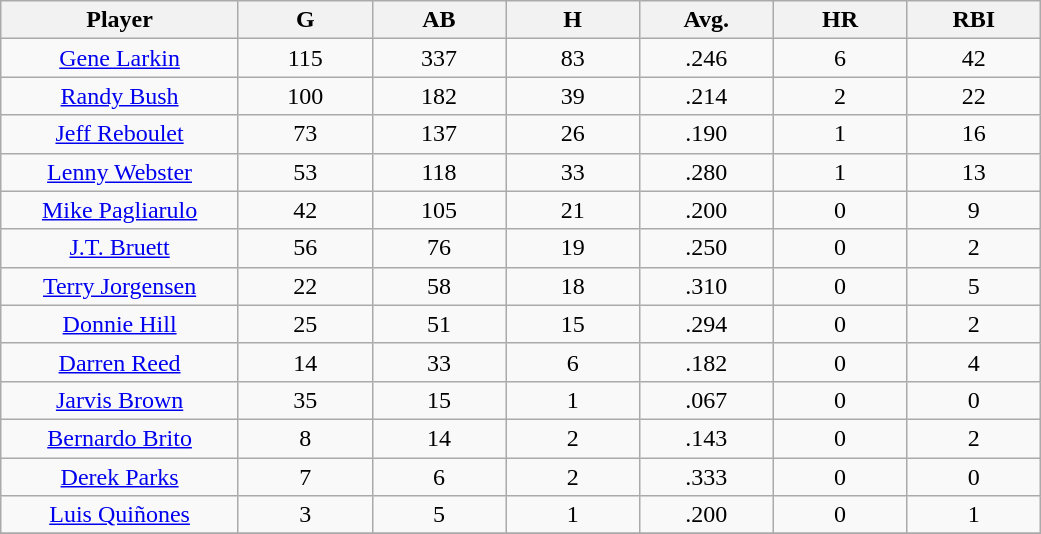<table class="wikitable sortable">
<tr>
<th bgcolor="#DDDDFF" width="16%">Player</th>
<th bgcolor="#DDDDFF" width="9%">G</th>
<th bgcolor="#DDDDFF" width="9%">AB</th>
<th bgcolor="#DDDDFF" width="9%">H</th>
<th bgcolor="#DDDDFF" width="9%">Avg.</th>
<th bgcolor="#DDDDFF" width="9%">HR</th>
<th bgcolor="#DDDDFF" width="9%">RBI</th>
</tr>
<tr align="center">
<td><a href='#'>Gene Larkin</a></td>
<td>115</td>
<td>337</td>
<td>83</td>
<td>.246</td>
<td>6</td>
<td>42</td>
</tr>
<tr align="center">
<td><a href='#'>Randy Bush</a></td>
<td>100</td>
<td>182</td>
<td>39</td>
<td>.214</td>
<td>2</td>
<td>22</td>
</tr>
<tr align="center">
<td><a href='#'>Jeff Reboulet</a></td>
<td>73</td>
<td>137</td>
<td>26</td>
<td>.190</td>
<td>1</td>
<td>16</td>
</tr>
<tr align="center">
<td><a href='#'>Lenny Webster</a></td>
<td>53</td>
<td>118</td>
<td>33</td>
<td>.280</td>
<td>1</td>
<td>13</td>
</tr>
<tr align="center">
<td><a href='#'>Mike Pagliarulo</a></td>
<td>42</td>
<td>105</td>
<td>21</td>
<td>.200</td>
<td>0</td>
<td>9</td>
</tr>
<tr align="center">
<td><a href='#'>J.T. Bruett</a></td>
<td>56</td>
<td>76</td>
<td>19</td>
<td>.250</td>
<td>0</td>
<td>2</td>
</tr>
<tr align="center">
<td><a href='#'>Terry Jorgensen</a></td>
<td>22</td>
<td>58</td>
<td>18</td>
<td>.310</td>
<td>0</td>
<td>5</td>
</tr>
<tr align="center">
<td><a href='#'>Donnie Hill</a></td>
<td>25</td>
<td>51</td>
<td>15</td>
<td>.294</td>
<td>0</td>
<td>2</td>
</tr>
<tr align="center">
<td><a href='#'>Darren Reed</a></td>
<td>14</td>
<td>33</td>
<td>6</td>
<td>.182</td>
<td>0</td>
<td>4</td>
</tr>
<tr align="center">
<td><a href='#'>Jarvis Brown</a></td>
<td>35</td>
<td>15</td>
<td>1</td>
<td>.067</td>
<td>0</td>
<td>0</td>
</tr>
<tr align="center">
<td><a href='#'>Bernardo Brito</a></td>
<td>8</td>
<td>14</td>
<td>2</td>
<td>.143</td>
<td>0</td>
<td>2</td>
</tr>
<tr align="center">
<td><a href='#'>Derek Parks</a></td>
<td>7</td>
<td>6</td>
<td>2</td>
<td>.333</td>
<td>0</td>
<td>0</td>
</tr>
<tr align="center">
<td><a href='#'>Luis Quiñones</a></td>
<td>3</td>
<td>5</td>
<td>1</td>
<td>.200</td>
<td>0</td>
<td>1</td>
</tr>
<tr align="center">
</tr>
</table>
